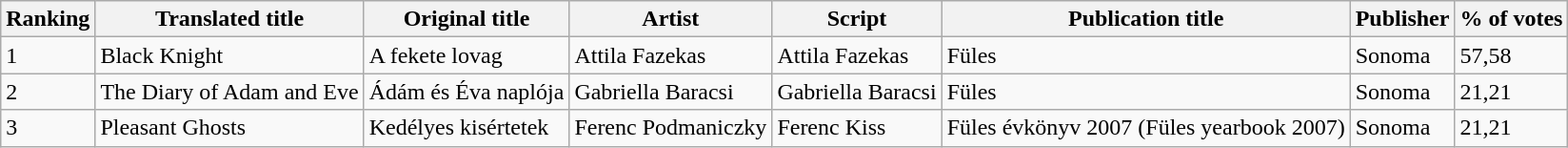<table | class="wikitable">
<tr valign="top">
<th><strong>Ranking</strong></th>
<th><strong>Translated title</strong></th>
<th><strong>Original title</strong></th>
<th><strong>Artist</strong></th>
<th><strong>Script</strong></th>
<th><strong>Publication title</strong></th>
<th><strong>Publisher</strong></th>
<th><strong>% of votes</strong></th>
</tr>
<tr>
<td>1</td>
<td>Black Knight</td>
<td>A fekete lovag</td>
<td>Attila Fazekas</td>
<td>Attila Fazekas</td>
<td>Füles</td>
<td>Sonoma</td>
<td>57,58</td>
</tr>
<tr>
<td>2</td>
<td>The Diary of Adam and Eve</td>
<td>Ádám és Éva naplója</td>
<td>Gabriella Baracsi</td>
<td>Gabriella Baracsi</td>
<td>Füles</td>
<td>Sonoma</td>
<td>21,21</td>
</tr>
<tr>
<td>3</td>
<td>Pleasant Ghosts</td>
<td>Kedélyes kisértetek</td>
<td>Ferenc Podmaniczky</td>
<td>Ferenc Kiss</td>
<td>Füles évkönyv 2007 (Füles yearbook 2007)</td>
<td>Sonoma</td>
<td>21,21</td>
</tr>
</table>
